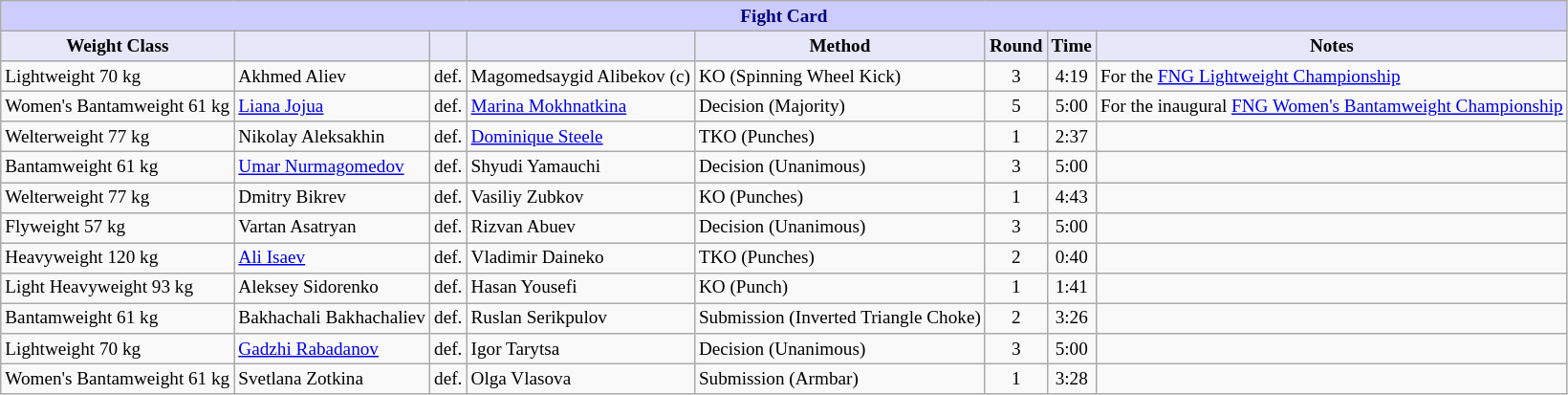<table class="wikitable" style="font-size: 80%;">
<tr>
<th colspan="8" style="background-color: #ccf; color: #000080; text-align: center;"><strong>Fight Card</strong></th>
</tr>
<tr>
<th colspan="1" style="background-color: #E6E8FA; color: #000000; text-align: center;">Weight Class</th>
<th colspan="1" style="background-color: #E6E8FA; color: #000000; text-align: center;"></th>
<th colspan="1" style="background-color: #E6E8FA; color: #000000; text-align: center;"></th>
<th colspan="1" style="background-color: #E6E8FA; color: #000000; text-align: center;"></th>
<th colspan="1" style="background-color: #E6E8FA; color: #000000; text-align: center;">Method</th>
<th colspan="1" style="background-color: #E6E8FA; color: #000000; text-align: center;">Round</th>
<th colspan="1" style="background-color: #E6E8FA; color: #000000; text-align: center;">Time</th>
<th colspan="1" style="background-color: #E6E8FA; color: #000000; text-align: center;">Notes</th>
</tr>
<tr>
<td>Lightweight 70 kg</td>
<td> Akhmed Aliev</td>
<td>def.</td>
<td> Magomedsaygid Alibekov (c)</td>
<td>KO (Spinning Wheel Kick)</td>
<td align=center>3</td>
<td align=center>4:19</td>
<td>For the <a href='#'>FNG Lightweight Championship</a></td>
</tr>
<tr>
<td>Women's Bantamweight 61 kg</td>
<td> <a href='#'>Liana Jojua</a></td>
<td>def.</td>
<td> <a href='#'>Marina Mokhnatkina</a></td>
<td>Decision (Majority)</td>
<td align=center>5</td>
<td align=center>5:00</td>
<td>For the inaugural <a href='#'>FNG Women's Bantamweight Championship</a></td>
</tr>
<tr>
<td>Welterweight 77 kg</td>
<td> Nikolay Aleksakhin</td>
<td>def.</td>
<td> <a href='#'>Dominique Steele</a></td>
<td>TKO (Punches)</td>
<td align=center>1</td>
<td align=center>2:37</td>
<td></td>
</tr>
<tr>
<td>Bantamweight 61 kg</td>
<td> <a href='#'>Umar Nurmagomedov</a></td>
<td>def.</td>
<td>  Shyudi Yamauchi</td>
<td>Decision (Unanimous)</td>
<td align=center>3</td>
<td align=center>5:00</td>
<td></td>
</tr>
<tr>
<td>Welterweight 77 kg</td>
<td> Dmitry Bikrev</td>
<td>def.</td>
<td> Vasiliy Zubkov</td>
<td>KO (Punches)</td>
<td align=center>1</td>
<td align=center>4:43</td>
<td></td>
</tr>
<tr>
<td>Flyweight 57 kg</td>
<td> Vartan Asatryan</td>
<td>def.</td>
<td> Rizvan Abuev</td>
<td>Decision (Unanimous)</td>
<td align=center>3</td>
<td align=center>5:00</td>
<td></td>
</tr>
<tr>
<td>Heavyweight 120 kg</td>
<td> <a href='#'>Ali Isaev</a></td>
<td>def.</td>
<td> Vladimir Daineko</td>
<td>TKO (Punches)</td>
<td align=center>2</td>
<td align=center>0:40</td>
<td></td>
</tr>
<tr>
<td>Light Heavyweight 93 kg</td>
<td> Aleksey Sidorenko</td>
<td>def.</td>
<td> Hasan Yousefi</td>
<td>KO (Punch)</td>
<td align=center>1</td>
<td align=center>1:41</td>
<td></td>
</tr>
<tr>
<td>Bantamweight 61 kg</td>
<td> Bakhachali Bakhachaliev</td>
<td>def.</td>
<td> Ruslan Serikpulov</td>
<td>Submission (Inverted Triangle Choke)</td>
<td align=center>2</td>
<td align=center>3:26</td>
<td></td>
</tr>
<tr>
<td>Lightweight 70 kg</td>
<td> <a href='#'>Gadzhi Rabadanov</a></td>
<td>def.</td>
<td> Igor Tarytsa</td>
<td>Decision (Unanimous)</td>
<td align=center>3</td>
<td align=center>5:00</td>
<td></td>
</tr>
<tr>
<td>Women's Bantamweight 61 kg</td>
<td> Svetlana Zotkina</td>
<td>def.</td>
<td> Olga Vlasova</td>
<td>Submission (Armbar)</td>
<td align=center>1</td>
<td align=center>3:28</td>
<td></td>
</tr>
</table>
